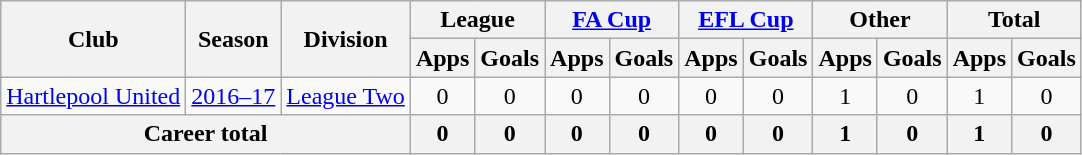<table class="wikitable" style="text-align:center;">
<tr>
<th rowspan="2">Club</th>
<th rowspan="2">Season</th>
<th rowspan="2">Division</th>
<th colspan="2">League</th>
<th colspan="2"><a href='#'>FA Cup</a></th>
<th colspan="2"><a href='#'>EFL Cup</a></th>
<th colspan="2">Other</th>
<th colspan="2">Total</th>
</tr>
<tr>
<th>Apps</th>
<th>Goals</th>
<th>Apps</th>
<th>Goals</th>
<th>Apps</th>
<th>Goals</th>
<th>Apps</th>
<th>Goals</th>
<th>Apps</th>
<th>Goals</th>
</tr>
<tr>
<td><a href='#'>Hartlepool United</a></td>
<td><a href='#'>2016–17</a></td>
<td><a href='#'>League Two</a></td>
<td>0</td>
<td>0</td>
<td>0</td>
<td>0</td>
<td>0</td>
<td>0</td>
<td>1</td>
<td>0</td>
<td>1</td>
<td>0</td>
</tr>
<tr>
<th colspan="3">Career total</th>
<th>0</th>
<th>0</th>
<th>0</th>
<th>0</th>
<th>0</th>
<th>0</th>
<th>1</th>
<th>0</th>
<th>1</th>
<th>0</th>
</tr>
</table>
